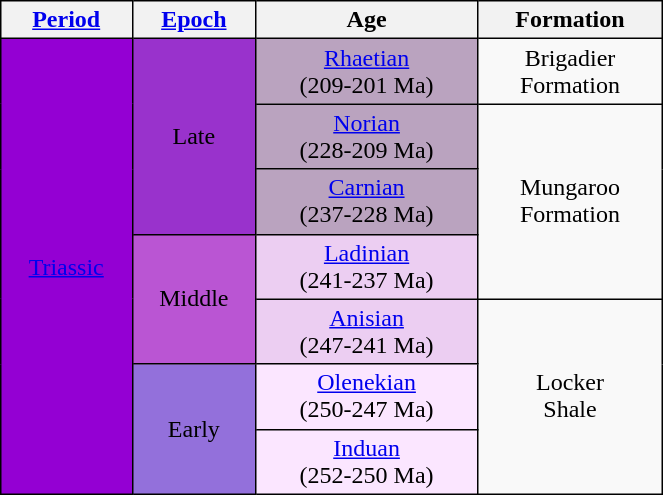<table class="wikitable" align="right" style="width:35%; text-align:center; font-size:100%; border:1.5px solid black">
<tr>
<th style="border:1.5px solid black" align="center"><a href='#'>Period</a></th>
<th style="border:1.5px solid black" align="center"><a href='#'>Epoch</a></th>
<th style="border:1.5px solid black" align="center">Age</th>
<th style="border:1.5px solid black" align="center">Formation</th>
</tr>
<tr>
<td style="background:#9400D3; color:black; border:1.5px solid black" align="center" rowspan="7"><a href='#'>Triassic</a></td>
<td style="background:#9932CC; color:black; border:1.5px solid black" align="center" rowspan="3">Late</td>
<td style="background:#BAA3BF; color:black; border:1.5px solid black"><a href='#'>Rhaetian</a><br>(209-201 Ma)</td>
<td style="border:1.5px solid black" align="center">Brigadier<br>Formation</td>
</tr>
<tr>
<td style="background:#BAA3BF; color:black; border:1.5px solid black"><a href='#'>Norian</a><br>(228-209 Ma)</td>
<td style="border:1.5px solid black" align="center" rowspan="3">Mungaroo<br>Formation</td>
</tr>
<tr>
<td style="background:#BAA3BF; color:black; border:1.5px solid black"><a href='#'>Carnian</a><br>(237-228 Ma)</td>
</tr>
<tr>
<td style="background:#BA55D3; color:black; border:1.5px solid black" align="center" rowspan="2">Middle</td>
<td style="background:#ECCEF2; color:black; border:1.5px solid black" columnspan="2"><a href='#'>Ladinian</a><br>(241-237 Ma)</td>
</tr>
<tr>
<td style="background:#ECCEF2; color:black; border:1.5px solid black"><a href='#'>Anisian</a><br>(247-241 Ma)</td>
<td style="border:1.5px solid black" align="center" rowspan="3">Locker<br>Shale</td>
</tr>
<tr>
<td style="background:#9370DB; color:black; border:1.5px solid black" align="center" rowspan="2">Early</td>
<td style="background:#FBE6FF; color:black; border:1.5px solid black"><a href='#'>Olenekian</a><br>(250-247 Ma)</td>
</tr>
<tr>
<td style="background:#FBE6FF; color:black; border:1.5px solid black"><a href='#'>Induan</a><br>(252-250 Ma)</td>
</tr>
</table>
